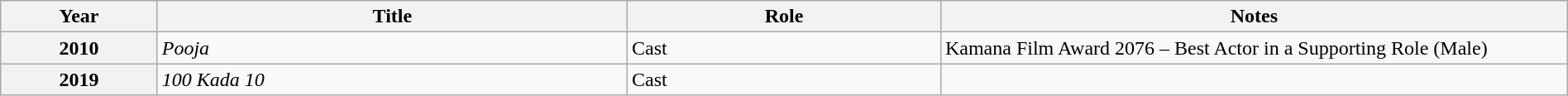<table class="wikitable sortable plainrowheaders" width=100%>
<tr>
<th scope="col" width=10%>Year</th>
<th scope="col" width=30%>Title</th>
<th scope="col" width=20%>Role</th>
<th scope="col" width=40% class="unsortable">Notes</th>
</tr>
<tr>
<th scope="row">2010</th>
<td><em>Pooja</em></td>
<td>Cast</td>
<td>Kamana Film Award 2076 – Best Actor in a Supporting Role (Male)</td>
</tr>
<tr>
<th scope="row">2019</th>
<td><em>100 Kada 10</em></td>
<td>Cast</td>
<td></td>
</tr>
</table>
